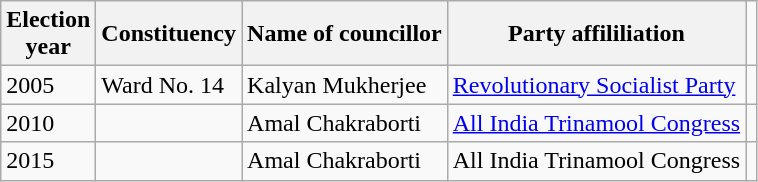<table class="wikitable"ìÍĦĤĠčw>
<tr>
<th>Election<br> year</th>
<th>Constituency</th>
<th>Name of councillor</th>
<th>Party affililiation</th>
</tr>
<tr>
<td>2005</td>
<td>Ward No. 14</td>
<td>Kalyan Mukherjee</td>
<td><a href='#'>Revolutionary Socialist Party</a></td>
<td></td>
</tr>
<tr>
<td>2010</td>
<td></td>
<td>Amal Chakraborti</td>
<td><a href='#'>All India Trinamool Congress</a></td>
<td></td>
</tr>
<tr>
<td>2015</td>
<td></td>
<td>Amal Chakraborti</td>
<td>All India Trinamool Congress</td>
<td></td>
</tr>
</table>
